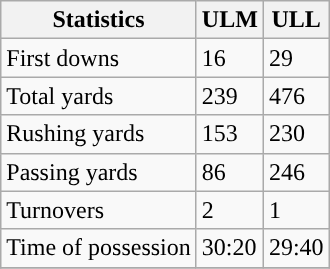<table class="wikitable" style="float: left;">
<tr>
<th>Statistics</th>
<th>ULM</th>
<th>ULL</th>
</tr>
<tr>
<td>First downs</td>
<td>16</td>
<td>29</td>
</tr>
<tr>
<td>Total yards</td>
<td>239</td>
<td>476</td>
</tr>
<tr>
<td>Rushing yards</td>
<td>153</td>
<td>230</td>
</tr>
<tr>
<td>Passing yards</td>
<td>86</td>
<td>246</td>
</tr>
<tr>
<td>Turnovers</td>
<td>2</td>
<td>1</td>
</tr>
<tr>
<td>Time of possession</td>
<td>30:20</td>
<td>29:40</td>
</tr>
<tr>
</tr>
</table>
